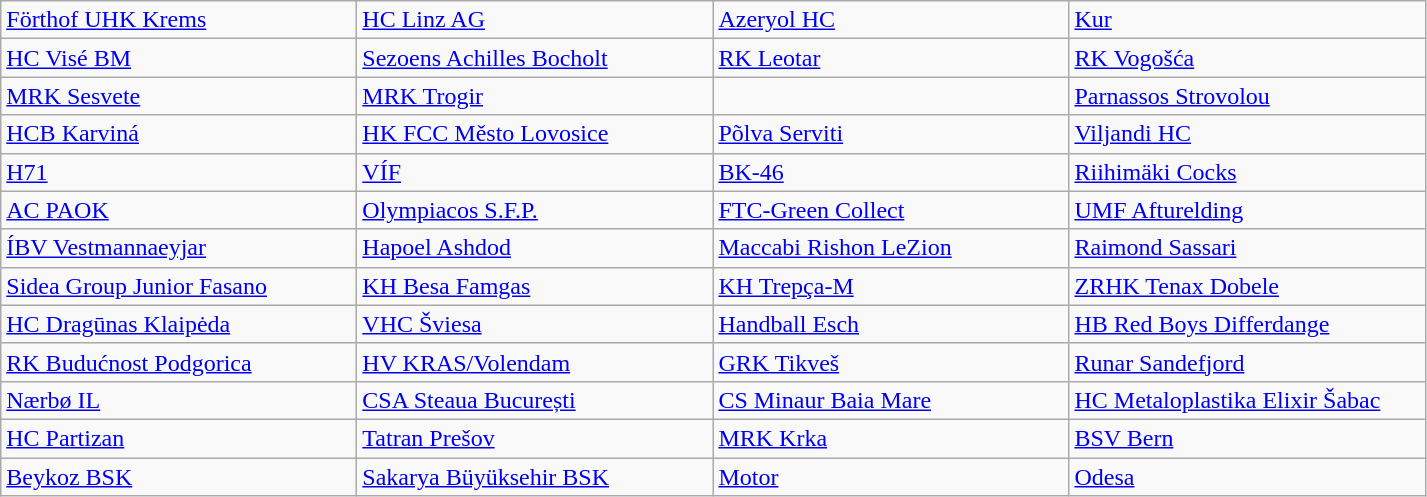<table class="wikitable">
<tr>
<td width=230px> <a href='#'>Förthof UHK Krems</a></td>
<td width=230px> <a href='#'>HC Linz AG</a></td>
<td width=230px> <a href='#'>Azeryol HC</a></td>
<td width=230px> <a href='#'>Kur</a></td>
</tr>
<tr>
<td> <a href='#'>HC Visé BM</a></td>
<td> <a href='#'>Sezoens Achilles Bocholt</a></td>
<td> <a href='#'>RK Leotar</a></td>
<td> <a href='#'>RK Vogošća</a></td>
</tr>
<tr>
<td> <a href='#'>MRK Sesvete</a></td>
<td> <a href='#'>MRK Trogir</a></td>
<td></td>
<td> <a href='#'>Parnassos Strovolou</a></td>
</tr>
<tr>
<td> <a href='#'>HCB Karviná</a></td>
<td> <a href='#'>HK FCC Město Lovosice</a></td>
<td> <a href='#'>Põlva Serviti</a></td>
<td> <a href='#'>Viljandi HC</a></td>
</tr>
<tr>
<td> <a href='#'>H71</a></td>
<td> <a href='#'>VÍF</a></td>
<td> <a href='#'>BK-46</a></td>
<td> <a href='#'>Riihimäki Cocks</a></td>
</tr>
<tr>
<td> <a href='#'>AC PAOK</a></td>
<td> <a href='#'>Olympiacos S.F.P.</a></td>
<td> <a href='#'>FTC-Green Collect</a></td>
<td> <a href='#'>UMF Afturelding</a></td>
</tr>
<tr>
<td> <a href='#'>ÍBV Vestmannaeyjar</a></td>
<td> <a href='#'>Hapoel Ashdod</a></td>
<td> <a href='#'>Maccabi Rishon LeZion</a></td>
<td> <a href='#'>Raimond Sassari</a></td>
</tr>
<tr>
<td> <a href='#'>Sidea Group Junior Fasano</a></td>
<td> <a href='#'>KH Besa Famgas</a></td>
<td> <a href='#'>KH Trepça-M</a></td>
<td> <a href='#'>ZRHK Tenax Dobele</a></td>
</tr>
<tr>
<td> <a href='#'>HC Dragūnas Klaipėda</a></td>
<td> <a href='#'>VHC Šviesa</a></td>
<td> <a href='#'>Handball Esch</a></td>
<td> <a href='#'>HB Red Boys Differdange</a></td>
</tr>
<tr>
<td> <a href='#'>RK Budućnost Podgorica</a></td>
<td> <a href='#'>HV KRAS/Volendam</a></td>
<td> <a href='#'>GRK Tikveš</a></td>
<td> <a href='#'>Runar Sandefjord</a></td>
</tr>
<tr>
<td> <a href='#'>Nærbø IL</a></td>
<td> <a href='#'>CSA Steaua București</a></td>
<td> <a href='#'>CS Minaur Baia Mare</a></td>
<td> <a href='#'>HC Metaloplastika Elixir Šabac</a></td>
</tr>
<tr>
<td> <a href='#'>HC Partizan</a></td>
<td> <a href='#'>Tatran Prešov</a></td>
<td> <a href='#'>MRK Krka</a></td>
<td> <a href='#'>BSV Bern</a></td>
</tr>
<tr>
<td> <a href='#'>Beykoz BSK</a></td>
<td> <a href='#'>Sakarya Büyüksehir BSK</a></td>
<td> <a href='#'>Motor</a></td>
<td> <a href='#'>Odesa</a></td>
</tr>
</table>
